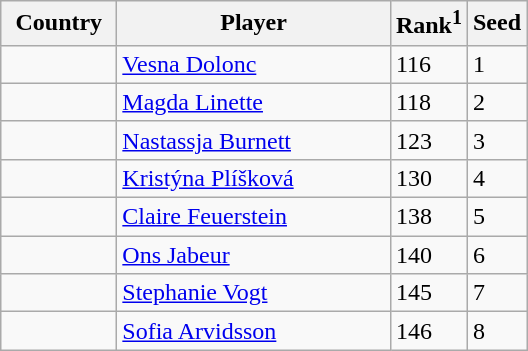<table class="sortable wikitable">
<tr>
<th width="70">Country</th>
<th width="175">Player</th>
<th>Rank<sup>1</sup></th>
<th>Seed</th>
</tr>
<tr>
<td></td>
<td><a href='#'>Vesna Dolonc</a></td>
<td>116</td>
<td>1</td>
</tr>
<tr>
<td></td>
<td><a href='#'>Magda Linette</a></td>
<td>118</td>
<td>2</td>
</tr>
<tr>
<td></td>
<td><a href='#'>Nastassja Burnett</a></td>
<td>123</td>
<td>3</td>
</tr>
<tr>
<td></td>
<td><a href='#'>Kristýna Plíšková</a></td>
<td>130</td>
<td>4</td>
</tr>
<tr>
<td></td>
<td><a href='#'>Claire Feuerstein</a></td>
<td>138</td>
<td>5</td>
</tr>
<tr>
<td></td>
<td><a href='#'>Ons Jabeur</a></td>
<td>140</td>
<td>6</td>
</tr>
<tr>
<td></td>
<td><a href='#'>Stephanie Vogt</a></td>
<td>145</td>
<td>7</td>
</tr>
<tr>
<td></td>
<td><a href='#'>Sofia Arvidsson</a></td>
<td>146</td>
<td>8</td>
</tr>
</table>
